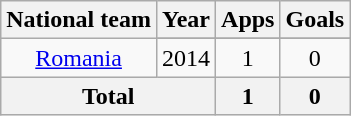<table class="wikitable" style="text-align: center;">
<tr>
<th>National team</th>
<th>Year</th>
<th>Apps</th>
<th>Goals</th>
</tr>
<tr>
<td rowspan="2"><a href='#'>Romania</a></td>
</tr>
<tr>
<td>2014</td>
<td>1</td>
<td>0</td>
</tr>
<tr>
<th colspan=2>Total</th>
<th>1</th>
<th>0</th>
</tr>
</table>
